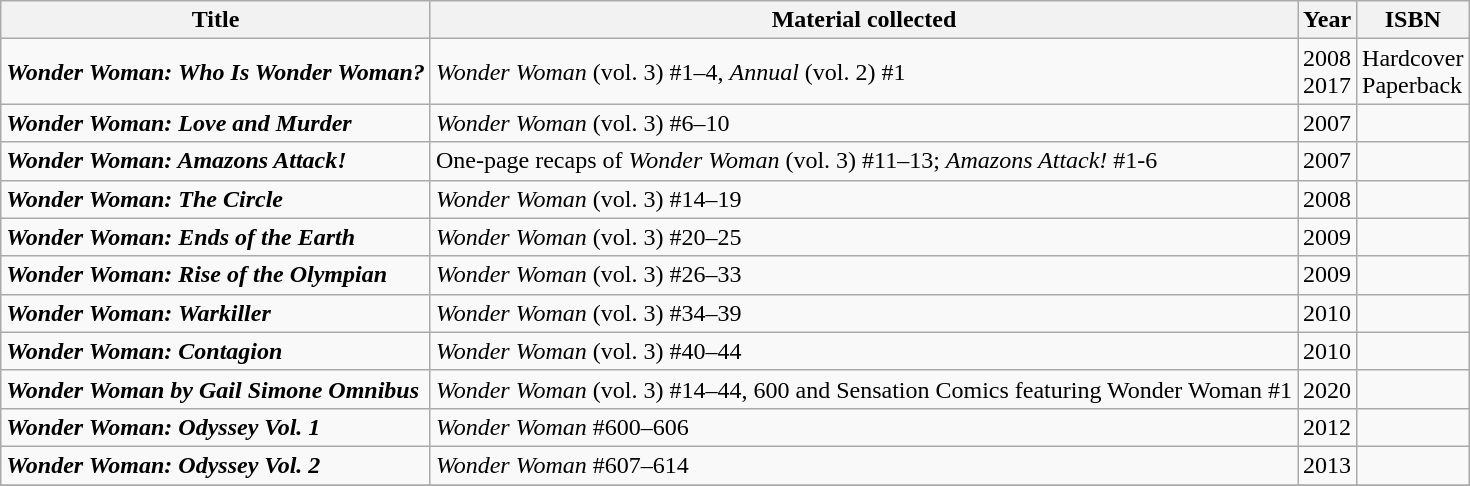<table class="wikitable sortable">
<tr>
<th>Title</th>
<th>Material collected</th>
<th>Year</th>
<th>ISBN</th>
</tr>
<tr>
<td><strong><em>Wonder Woman: Who Is Wonder Woman?</em></strong></td>
<td><em>Wonder Woman</em> (vol. 3) #1–4, <em>Annual</em> (vol. 2) #1</td>
<td>2008<br>2017</td>
<td>Hardcover <br>Paperback </td>
</tr>
<tr>
<td><strong><em>Wonder Woman: Love and Murder</em></strong></td>
<td><em>Wonder Woman</em> (vol. 3) #6–10</td>
<td>2007</td>
<td></td>
</tr>
<tr>
<td><strong><em>Wonder Woman: Amazons Attack!</em></strong></td>
<td>One-page recaps of <em>Wonder Woman</em> (vol. 3) #11–13; <em>Amazons Attack!</em> #1-6</td>
<td>2007</td>
<td></td>
</tr>
<tr>
<td><strong><em>Wonder Woman: The Circle</em></strong></td>
<td><em>Wonder Woman</em> (vol. 3) #14–19</td>
<td>2008</td>
<td></td>
</tr>
<tr>
<td><strong><em>Wonder Woman: Ends of the Earth</em></strong></td>
<td><em>Wonder Woman</em> (vol. 3) #20–25</td>
<td>2009</td>
<td></td>
</tr>
<tr>
<td><strong><em>Wonder Woman: Rise of the Olympian</em></strong></td>
<td><em>Wonder Woman</em> (vol. 3) #26–33</td>
<td>2009</td>
<td></td>
</tr>
<tr>
<td><strong><em>Wonder Woman: Warkiller</em></strong></td>
<td><em>Wonder Woman</em> (vol. 3) #34–39</td>
<td>2010</td>
<td></td>
</tr>
<tr>
<td><strong><em>Wonder Woman: Contagion</em></strong></td>
<td><em>Wonder Woman</em> (vol. 3) #40–44</td>
<td>2010</td>
<td></td>
</tr>
<tr>
<td><strong><em>Wonder Woman by Gail Simone Omnibus</em></strong></td>
<td><em>Wonder Woman</em> (vol. 3) #14–44, 600 and Sensation Comics featuring Wonder Woman #1</td>
<td>2020</td>
<td></td>
</tr>
<tr>
<td><strong><em>Wonder Woman: Odyssey Vol. 1</em></strong></td>
<td><em>Wonder Woman</em> #600–606</td>
<td>2012</td>
<td></td>
</tr>
<tr>
<td><strong><em>Wonder Woman: Odyssey Vol. 2</em></strong></td>
<td><em>Wonder Woman</em> #607–614</td>
<td>2013</td>
<td></td>
</tr>
<tr>
</tr>
</table>
